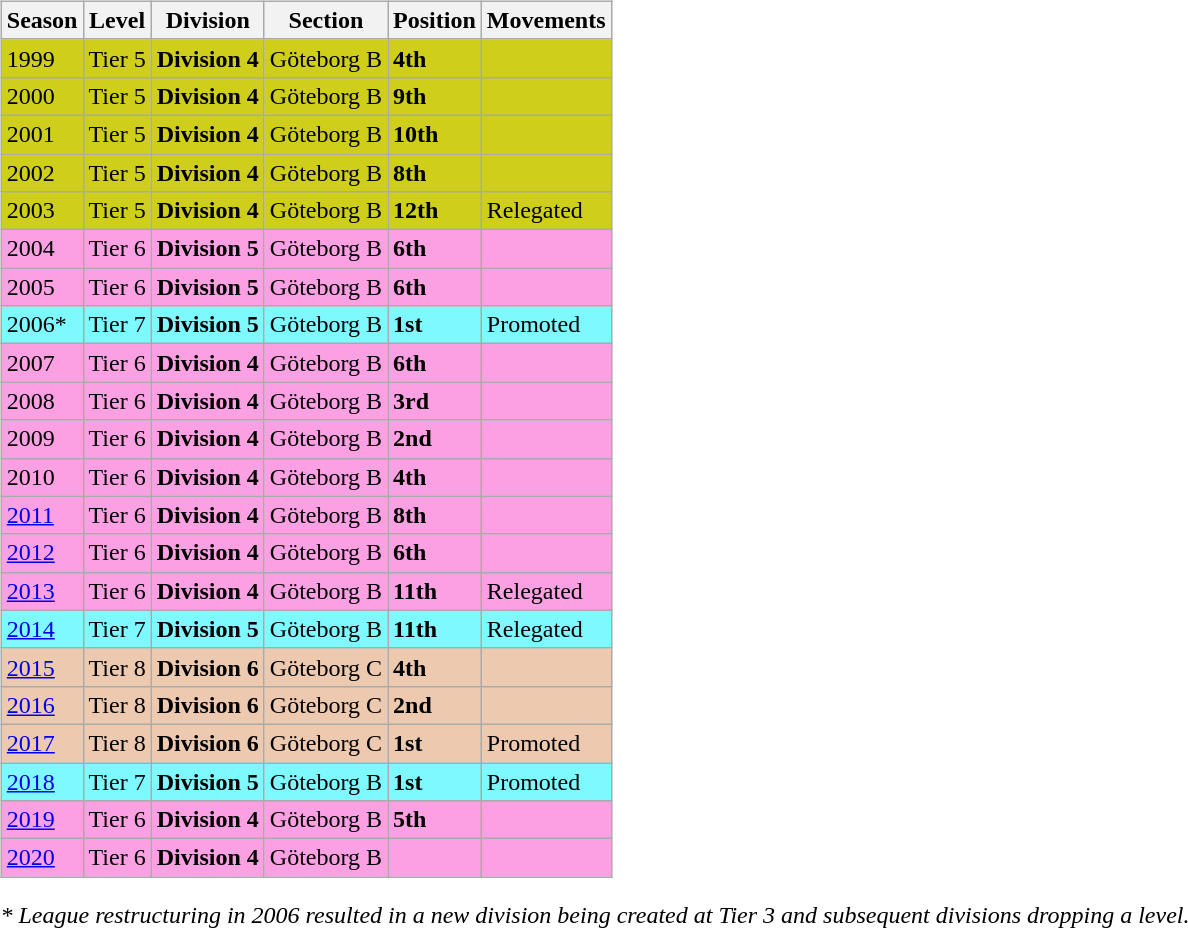<table>
<tr>
<td valign="top" width=0%><br><table class="wikitable">
<tr style="background:#f0f6fa;">
<th><strong>Season</strong></th>
<th><strong>Level</strong></th>
<th><strong>Division</strong></th>
<th><strong>Section</strong></th>
<th><strong>Position</strong></th>
<th><strong>Movements</strong></th>
</tr>
<tr>
<td style="background:#CECE1B;">1999</td>
<td style="background:#CECE1B;">Tier 5</td>
<td style="background:#CECE1B;"><strong>Division 4</strong></td>
<td style="background:#CECE1B;">Göteborg B</td>
<td style="background:#CECE1B;"><strong>4th</strong></td>
<td style="background:#CECE1B;"></td>
</tr>
<tr>
<td style="background:#CECE1B;">2000</td>
<td style="background:#CECE1B;">Tier 5</td>
<td style="background:#CECE1B;"><strong>Division 4</strong></td>
<td style="background:#CECE1B;">Göteborg B</td>
<td style="background:#CECE1B;"><strong>9th</strong></td>
<td style="background:#CECE1B;"></td>
</tr>
<tr>
<td style="background:#CECE1B;">2001</td>
<td style="background:#CECE1B;">Tier 5</td>
<td style="background:#CECE1B;"><strong>Division 4</strong></td>
<td style="background:#CECE1B;">Göteborg B</td>
<td style="background:#CECE1B;"><strong>10th</strong></td>
<td style="background:#CECE1B;"></td>
</tr>
<tr>
<td style="background:#CECE1B;">2002</td>
<td style="background:#CECE1B;">Tier 5</td>
<td style="background:#CECE1B;"><strong>Division 4</strong></td>
<td style="background:#CECE1B;">Göteborg B</td>
<td style="background:#CECE1B;"><strong>8th</strong></td>
<td style="background:#CECE1B;"></td>
</tr>
<tr>
<td style="background:#CECE1B;">2003</td>
<td style="background:#CECE1B;">Tier 5</td>
<td style="background:#CECE1B;"><strong>Division 4</strong></td>
<td style="background:#CECE1B;">Göteborg B</td>
<td style="background:#CECE1B;"><strong>12th</strong></td>
<td style="background:#CECE1B;">Relegated</td>
</tr>
<tr>
<td style="background:#FBA0E3;">2004</td>
<td style="background:#FBA0E3;">Tier 6</td>
<td style="background:#FBA0E3;"><strong>Division 5</strong></td>
<td style="background:#FBA0E3;">Göteborg B</td>
<td style="background:#FBA0E3;"><strong>6th</strong></td>
<td style="background:#FBA0E3;"></td>
</tr>
<tr>
<td style="background:#FBA0E3;">2005</td>
<td style="background:#FBA0E3;">Tier 6</td>
<td style="background:#FBA0E3;"><strong>Division 5</strong></td>
<td style="background:#FBA0E3;">Göteborg B</td>
<td style="background:#FBA0E3;"><strong>6th</strong></td>
<td style="background:#FBA0E3;"></td>
</tr>
<tr>
<td style="background:#7DF9FF;">2006*</td>
<td style="background:#7DF9FF;">Tier 7</td>
<td style="background:#7DF9FF;"><strong>Division 5</strong></td>
<td style="background:#7DF9FF;">Göteborg B</td>
<td style="background:#7DF9FF;"><strong>1st</strong></td>
<td style="background:#7DF9FF;">Promoted</td>
</tr>
<tr>
<td style="background:#FBA0E3;">2007</td>
<td style="background:#FBA0E3;">Tier 6</td>
<td style="background:#FBA0E3;"><strong>Division 4</strong></td>
<td style="background:#FBA0E3;">Göteborg B</td>
<td style="background:#FBA0E3;"><strong>6th</strong></td>
<td style="background:#FBA0E3;"></td>
</tr>
<tr>
<td style="background:#FBA0E3;">2008</td>
<td style="background:#FBA0E3;">Tier 6</td>
<td style="background:#FBA0E3;"><strong>Division 4</strong></td>
<td style="background:#FBA0E3;">Göteborg B</td>
<td style="background:#FBA0E3;"><strong>3rd</strong></td>
<td style="background:#FBA0E3;"></td>
</tr>
<tr>
<td style="background:#FBA0E3;">2009</td>
<td style="background:#FBA0E3;">Tier 6</td>
<td style="background:#FBA0E3;"><strong>Division 4</strong></td>
<td style="background:#FBA0E3;">Göteborg B</td>
<td style="background:#FBA0E3;"><strong>2nd</strong></td>
<td style="background:#FBA0E3;"></td>
</tr>
<tr>
<td style="background:#FBA0E3;">2010</td>
<td style="background:#FBA0E3;">Tier 6</td>
<td style="background:#FBA0E3;"><strong>Division 4</strong></td>
<td style="background:#FBA0E3;">Göteborg B</td>
<td style="background:#FBA0E3;"><strong>4th</strong></td>
<td style="background:#FBA0E3;"></td>
</tr>
<tr>
<td style="background:#FBA0E3;"><a href='#'>2011</a></td>
<td style="background:#FBA0E3;">Tier 6</td>
<td style="background:#FBA0E3;"><strong>Division 4</strong></td>
<td style="background:#FBA0E3;">Göteborg B</td>
<td style="background:#FBA0E3;"><strong>8th</strong></td>
<td style="background:#FBA0E3;"></td>
</tr>
<tr>
<td style="background:#FBA0E3;"><a href='#'>2012</a></td>
<td style="background:#FBA0E3;">Tier 6</td>
<td style="background:#FBA0E3;"><strong>Division 4</strong></td>
<td style="background:#FBA0E3;">Göteborg B</td>
<td style="background:#FBA0E3;"><strong>6th</strong></td>
<td style="background:#FBA0E3;"></td>
</tr>
<tr>
<td style="background:#FBA0E3;"><a href='#'>2013</a></td>
<td style="background:#FBA0E3;">Tier 6</td>
<td style="background:#FBA0E3;"><strong>Division 4</strong></td>
<td style="background:#FBA0E3;">Göteborg B</td>
<td style="background:#FBA0E3;"><strong>11th</strong></td>
<td style="background:#FBA0E3;">Relegated</td>
</tr>
<tr>
<td style="background:#7DF9FF;"><a href='#'>2014</a></td>
<td style="background:#7DF9FF;">Tier 7</td>
<td style="background:#7DF9FF;"><strong>Division 5</strong></td>
<td style="background:#7DF9FF;">Göteborg B</td>
<td style="background:#7DF9FF;"><strong>11th</strong></td>
<td style="background:#7DF9FF;">Relegated</td>
</tr>
<tr>
<td style="background:#EDC9AF;"><a href='#'>2015</a></td>
<td style="background:#EDC9AF;">Tier 8</td>
<td style="background:#EDC9AF;"><strong>Division 6</strong></td>
<td style="background:#EDC9AF;">Göteborg C</td>
<td style="background:#EDC9AF;"><strong>4th</strong></td>
<td style="background:#EDC9AF;"></td>
</tr>
<tr>
<td style="background:#EDC9AF;"><a href='#'>2016</a></td>
<td style="background:#EDC9AF;">Tier 8</td>
<td style="background:#EDC9AF;"><strong>Division 6</strong></td>
<td style="background:#EDC9AF;">Göteborg C</td>
<td style="background:#EDC9AF;"><strong>2nd</strong></td>
<td style="background:#EDC9AF;"></td>
</tr>
<tr>
<td style="background:#EDC9AF;"><a href='#'>2017</a></td>
<td style="background:#EDC9AF;">Tier 8</td>
<td style="background:#EDC9AF;"><strong>Division 6</strong></td>
<td style="background:#EDC9AF;">Göteborg C</td>
<td style="background:#EDC9AF;"><strong>1st</strong></td>
<td style="background:#EDC9AF;">Promoted</td>
</tr>
<tr>
<td style="background:#7DF9FF;"><a href='#'>2018</a></td>
<td style="background:#7DF9FF;">Tier 7</td>
<td style="background:#7DF9FF;"><strong>Division 5</strong></td>
<td style="background:#7DF9FF;">Göteborg B</td>
<td style="background:#7DF9FF;"><strong>1st</strong></td>
<td style="background:#7DF9FF;">Promoted</td>
</tr>
<tr>
<td style="background:#FBA0E3;"><a href='#'>2019</a></td>
<td style="background:#FBA0E3;">Tier 6</td>
<td style="background:#FBA0E3;"><strong>Division 4</strong></td>
<td style="background:#FBA0E3;">Göteborg B</td>
<td style="background:#FBA0E3;"><strong>5th</strong></td>
<td style="background:#FBA0E3;"></td>
</tr>
<tr>
<td style="background:#FBA0E3;"><a href='#'>2020</a></td>
<td style="background:#FBA0E3;">Tier 6</td>
<td style="background:#FBA0E3;"><strong>Division 4</strong></td>
<td style="background:#FBA0E3;">Göteborg B</td>
<td style="background:#FBA0E3;"></td>
<td style="background:#FBA0E3;"></td>
</tr>
</table>
<em>* League restructuring in 2006 resulted in a new division being created at Tier 3 and subsequent divisions dropping a level.</em>


</td>
</tr>
</table>
